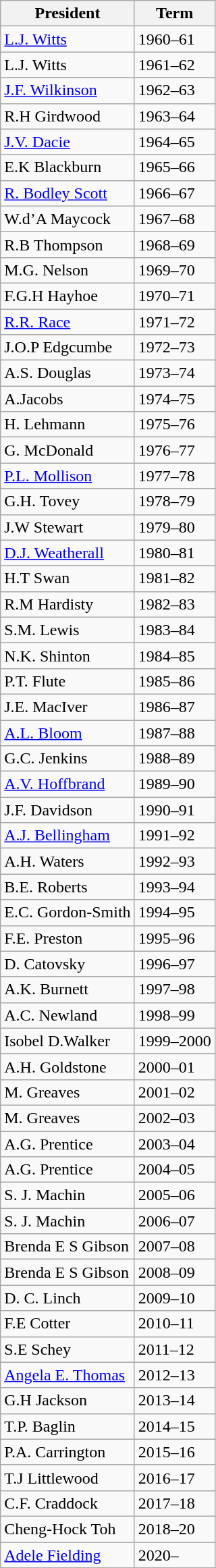<table class="wikitable">
<tr>
<th>President</th>
<th>Term</th>
</tr>
<tr>
<td><a href='#'>L.J. Witts</a></td>
<td>1960–61</td>
</tr>
<tr>
<td>L.J. Witts</td>
<td>1961–62</td>
</tr>
<tr>
<td><a href='#'>J.F. Wilkinson</a></td>
<td>1962–63</td>
</tr>
<tr>
<td>R.H Girdwood</td>
<td>1963–64</td>
</tr>
<tr>
<td><a href='#'>J.V. Dacie</a></td>
<td>1964–65</td>
</tr>
<tr>
<td>E.K Blackburn</td>
<td>1965–66</td>
</tr>
<tr>
<td><a href='#'>R. Bodley Scott</a></td>
<td>1966–67</td>
</tr>
<tr>
<td>W.d’A Maycock</td>
<td>1967–68</td>
</tr>
<tr>
<td>R.B Thompson</td>
<td>1968–69</td>
</tr>
<tr>
<td>M.G. Nelson</td>
<td>1969–70</td>
</tr>
<tr>
<td>F.G.H Hayhoe</td>
<td>1970–71</td>
</tr>
<tr>
<td><a href='#'>R.R. Race</a></td>
<td>1971–72</td>
</tr>
<tr>
<td>J.O.P Edgcumbe</td>
<td>1972–73</td>
</tr>
<tr>
<td>A.S. Douglas</td>
<td>1973–74</td>
</tr>
<tr>
<td>A.Jacobs</td>
<td>1974–75</td>
</tr>
<tr>
<td>H. Lehmann</td>
<td>1975–76</td>
</tr>
<tr>
<td>G. McDonald</td>
<td>1976–77</td>
</tr>
<tr>
<td><a href='#'>P.L. Mollison</a></td>
<td>1977–78</td>
</tr>
<tr>
<td>G.H. Tovey</td>
<td>1978–79</td>
</tr>
<tr>
<td>J.W Stewart</td>
<td>1979–80</td>
</tr>
<tr>
<td><a href='#'>D.J. Weatherall</a></td>
<td>1980–81</td>
</tr>
<tr>
<td>H.T Swan</td>
<td>1981–82</td>
</tr>
<tr>
<td>R.M Hardisty</td>
<td>1982–83</td>
</tr>
<tr>
<td>S.M. Lewis</td>
<td>1983–84</td>
</tr>
<tr>
<td>N.K. Shinton</td>
<td>1984–85</td>
</tr>
<tr>
<td>P.T. Flute</td>
<td>1985–86</td>
</tr>
<tr>
<td>J.E. MacIver</td>
<td>1986–87</td>
</tr>
<tr>
<td><a href='#'>A.L. Bloom</a></td>
<td>1987–88</td>
</tr>
<tr>
<td>G.C. Jenkins</td>
<td>1988–89</td>
</tr>
<tr>
<td><a href='#'>A.V. Hoffbrand</a></td>
<td>1989–90</td>
</tr>
<tr>
<td>J.F. Davidson</td>
<td>1990–91</td>
</tr>
<tr>
<td><a href='#'>A.J. Bellingham</a></td>
<td>1991–92</td>
</tr>
<tr>
<td>A.H. Waters</td>
<td>1992–93</td>
</tr>
<tr>
<td>B.E. Roberts</td>
<td>1993–94</td>
</tr>
<tr>
<td>E.C. Gordon-Smith</td>
<td>1994–95</td>
</tr>
<tr>
<td>F.E. Preston</td>
<td>1995–96</td>
</tr>
<tr>
<td>D. Catovsky</td>
<td>1996–97</td>
</tr>
<tr>
<td>A.K. Burnett</td>
<td>1997–98</td>
</tr>
<tr>
<td>A.C. Newland</td>
<td>1998–99</td>
</tr>
<tr>
<td>Isobel D.Walker</td>
<td>1999–2000</td>
</tr>
<tr>
<td>A.H. Goldstone</td>
<td>2000–01</td>
</tr>
<tr>
<td>M. Greaves</td>
<td>2001–02</td>
</tr>
<tr>
<td>M. Greaves</td>
<td>2002–03</td>
</tr>
<tr>
<td>A.G. Prentice</td>
<td>2003–04</td>
</tr>
<tr>
<td>A.G. Prentice</td>
<td>2004–05</td>
</tr>
<tr>
<td>S. J. Machin</td>
<td>2005–06</td>
</tr>
<tr>
<td>S. J. Machin</td>
<td>2006–07</td>
</tr>
<tr>
<td>Brenda E S Gibson</td>
<td>2007–08</td>
</tr>
<tr>
<td>Brenda E S Gibson</td>
<td>2008–09</td>
</tr>
<tr>
<td>D. C. Linch</td>
<td>2009–10</td>
</tr>
<tr>
<td>F.E Cotter</td>
<td>2010–11</td>
</tr>
<tr>
<td>S.E Schey</td>
<td>2011–12</td>
</tr>
<tr>
<td><a href='#'>Angela E. Thomas</a></td>
<td>2012–13</td>
</tr>
<tr>
<td>G.H Jackson</td>
<td>2013–14</td>
</tr>
<tr>
<td>T.P. Baglin</td>
<td>2014–15</td>
</tr>
<tr>
<td>P.A. Carrington</td>
<td>2015–16</td>
</tr>
<tr>
<td>T.J Littlewood</td>
<td>2016–17</td>
</tr>
<tr>
<td>C.F. Craddock</td>
<td>2017–18</td>
</tr>
<tr>
<td>Cheng-Hock Toh</td>
<td>2018–20</td>
</tr>
<tr>
<td><a href='#'>Adele Fielding</a></td>
<td>2020–</td>
</tr>
</table>
